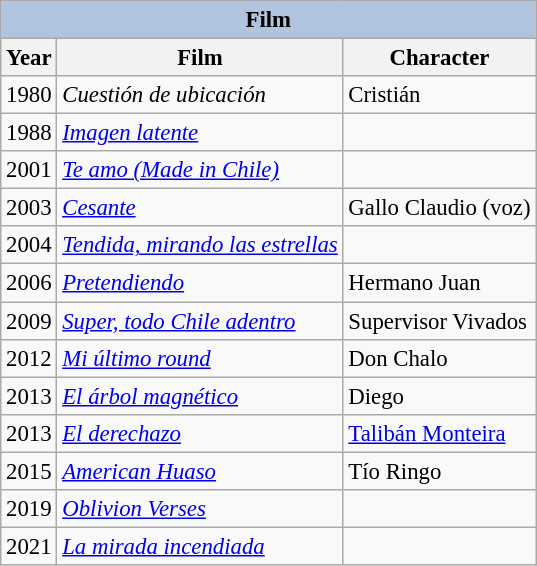<table class="wikitable" style="font-size: 95%;">
<tr>
<th colspan="4" style="background: LightSteelBlue;">Film</th>
</tr>
<tr>
<th>Year</th>
<th>Film</th>
<th>Character</th>
</tr>
<tr>
<td>1980</td>
<td><em>Cuestión de ubicación</em></td>
<td>Cristián</td>
</tr>
<tr>
<td>1988</td>
<td><em><a href='#'>Imagen latente</a></em></td>
<td></td>
</tr>
<tr>
<td>2001</td>
<td><em><a href='#'>Te amo (Made in Chile)</a></em></td>
<td></td>
</tr>
<tr>
<td>2003</td>
<td><em><a href='#'>Cesante</a></em></td>
<td>Gallo Claudio (voz)</td>
</tr>
<tr>
<td>2004</td>
<td><em><a href='#'>Tendida, mirando las estrellas</a></em></td>
<td></td>
</tr>
<tr>
<td>2006</td>
<td><em><a href='#'>Pretendiendo</a></em></td>
<td>Hermano Juan</td>
</tr>
<tr>
<td>2009</td>
<td><em><a href='#'>Super, todo Chile adentro</a></em></td>
<td>Supervisor Vivados</td>
</tr>
<tr>
<td>2012</td>
<td><em><a href='#'>Mi último round</a></em></td>
<td>Don Chalo</td>
</tr>
<tr>
<td>2013</td>
<td><em><a href='#'>El árbol magnético</a></em></td>
<td>Diego</td>
</tr>
<tr>
<td>2013</td>
<td><em><a href='#'>El derechazo</a></em></td>
<td><a href='#'>Talibán Monteira</a></td>
</tr>
<tr>
<td>2015</td>
<td><em><a href='#'>American Huaso</a></em></td>
<td>Tío Ringo</td>
</tr>
<tr>
<td>2019</td>
<td><em><a href='#'>Oblivion Verses</a></em></td>
<td></td>
</tr>
<tr>
<td>2021</td>
<td><em><a href='#'>La mirada incendiada</a></em></td>
<td></td>
</tr>
</table>
